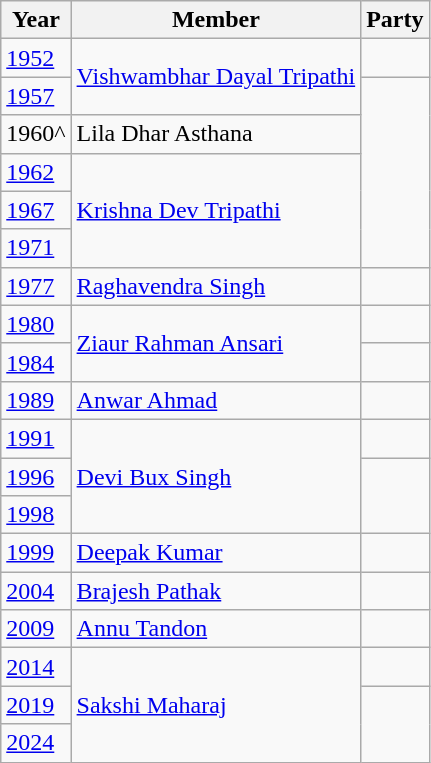<table class="wikitable sortable">
<tr>
<th>Year</th>
<th>Member</th>
<th colspan="2">Party</th>
</tr>
<tr>
<td><a href='#'>1952</a></td>
<td rowspan="2"><a href='#'>Vishwambhar Dayal Tripathi</a></td>
<td></td>
</tr>
<tr>
<td><a href='#'>1957</a></td>
</tr>
<tr>
<td>1960^</td>
<td>Lila Dhar Asthana</td>
</tr>
<tr>
<td><a href='#'>1962</a></td>
<td rowspan="3"><a href='#'>Krishna Dev Tripathi</a></td>
</tr>
<tr>
<td><a href='#'>1967</a></td>
</tr>
<tr>
<td><a href='#'>1971</a></td>
</tr>
<tr>
<td><a href='#'>1977</a></td>
<td><a href='#'>Raghavendra Singh</a></td>
<td></td>
</tr>
<tr>
<td><a href='#'>1980</a></td>
<td rowspan="2"><a href='#'>Ziaur Rahman Ansari</a></td>
<td></td>
</tr>
<tr>
<td><a href='#'>1984</a></td>
<td></td>
</tr>
<tr>
<td><a href='#'>1989</a></td>
<td><a href='#'>Anwar Ahmad</a></td>
<td></td>
</tr>
<tr>
<td><a href='#'>1991</a></td>
<td rowspan="3"><a href='#'>Devi Bux Singh</a></td>
<td></td>
</tr>
<tr>
<td><a href='#'>1996</a></td>
</tr>
<tr>
<td><a href='#'>1998</a></td>
</tr>
<tr>
<td><a href='#'>1999</a></td>
<td><a href='#'>Deepak Kumar</a></td>
<td></td>
</tr>
<tr>
<td><a href='#'>2004</a></td>
<td><a href='#'>Brajesh Pathak</a></td>
<td></td>
</tr>
<tr>
<td><a href='#'>2009</a></td>
<td><a href='#'>Annu Tandon</a></td>
<td></td>
</tr>
<tr>
<td><a href='#'>2014</a></td>
<td rowspan="3"><a href='#'>Sakshi Maharaj</a></td>
<td></td>
</tr>
<tr>
<td><a href='#'>2019</a></td>
</tr>
<tr>
<td><a href='#'>2024</a></td>
</tr>
</table>
